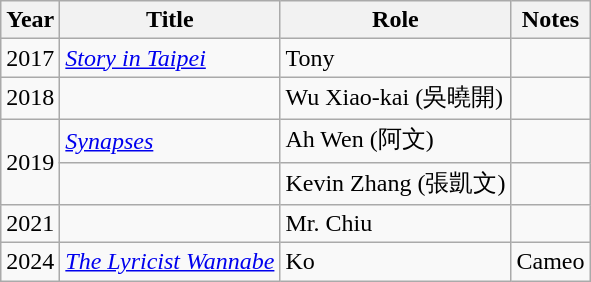<table class="wikitable">
<tr>
<th>Year</th>
<th>Title</th>
<th>Role</th>
<th>Notes</th>
</tr>
<tr>
<td>2017</td>
<td><em><a href='#'>Story in Taipei</a></em></td>
<td>Tony</td>
<td></td>
</tr>
<tr>
<td>2018</td>
<td><em></em></td>
<td>Wu Xiao-kai (吳曉開)</td>
<td></td>
</tr>
<tr>
<td rowspan="2">2019</td>
<td><em><a href='#'>Synapses</a></em></td>
<td>Ah Wen (阿文)</td>
<td></td>
</tr>
<tr>
<td><em></em></td>
<td>Kevin Zhang (張凱文)</td>
<td></td>
</tr>
<tr>
<td>2021</td>
<td><em></em></td>
<td>Mr. Chiu</td>
<td></td>
</tr>
<tr>
<td>2024</td>
<td><em><a href='#'>The Lyricist Wannabe</a></em></td>
<td>Ko</td>
<td>Cameo</td>
</tr>
</table>
